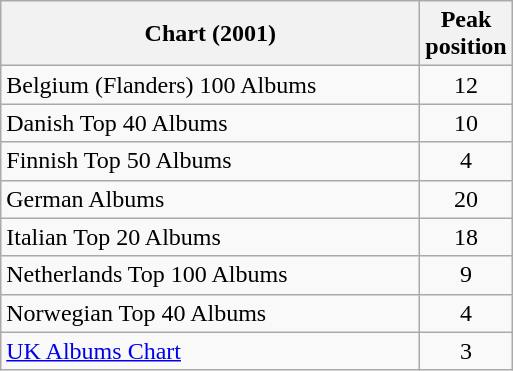<table class="wikitable sortable" border="1">
<tr>
<th scope="col" style="width:17em;">Chart (2001)</th>
<th scope="col">Peak<br>position</th>
</tr>
<tr>
<td>Belgium (Flanders) 100 Albums</td>
<td style="text-align:center;">12</td>
</tr>
<tr>
<td>Danish Top 40 Albums</td>
<td style="text-align:center;">10</td>
</tr>
<tr>
<td>Finnish Top 50 Albums</td>
<td style="text-align:center;">4</td>
</tr>
<tr>
<td>German Albums</td>
<td style="text-align:center;">20</td>
</tr>
<tr>
<td>Italian Top 20 Albums</td>
<td style="text-align:center;">18</td>
</tr>
<tr>
<td>Netherlands Top 100 Albums</td>
<td style="text-align:center;">9</td>
</tr>
<tr>
<td>Norwegian Top 40 Albums</td>
<td style="text-align:center;">4</td>
</tr>
<tr>
<td><a href='#'>UK Albums Chart</a></td>
<td style="text-align:center;">3</td>
</tr>
</table>
